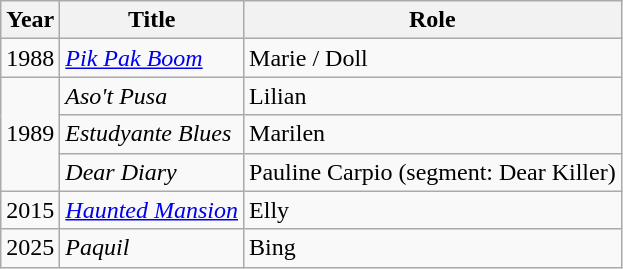<table class="wikitable sortable">
<tr>
<th>Year</th>
<th>Title</th>
<th>Role</th>
</tr>
<tr>
<td>1988</td>
<td><em><a href='#'>Pik Pak Boom</a></em></td>
<td>Marie / Doll</td>
</tr>
<tr>
<td rowspan=3>1989</td>
<td><em>Aso't Pusa</em></td>
<td>Lilian</td>
</tr>
<tr>
<td><em>Estudyante Blues</em></td>
<td>Marilen</td>
</tr>
<tr>
<td><em>Dear Diary</em></td>
<td>Pauline Carpio (segment: Dear Killer)</td>
</tr>
<tr>
<td>2015</td>
<td><em><a href='#'>Haunted Mansion</a></em></td>
<td>Elly</td>
</tr>
<tr>
<td>2025</td>
<td><em>Paquil</em></td>
<td>Bing</td>
</tr>
</table>
